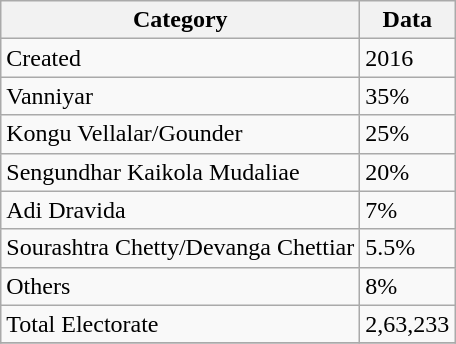<table class="wikitable" "width:300px">
<tr>
<th>Category</th>
<th>Data</th>
</tr>
<tr>
<td>Created</td>
<td>2016</td>
</tr>
<tr>
<td>Vanniyar</td>
<td>35%</td>
</tr>
<tr>
<td>Kongu Vellalar/Gounder</td>
<td>25%</td>
</tr>
<tr>
<td>Sengundhar Kaikola Mudaliae</td>
<td>20%</td>
</tr>
<tr>
<td>Adi Dravida</td>
<td>7%</td>
</tr>
<tr>
<td>Sourashtra Chetty/Devanga Chettiar</td>
<td>5.5%</td>
</tr>
<tr>
<td>Others</td>
<td>8%</td>
</tr>
<tr>
<td>Total Electorate</td>
<td>2,63,233</td>
</tr>
<tr>
</tr>
</table>
